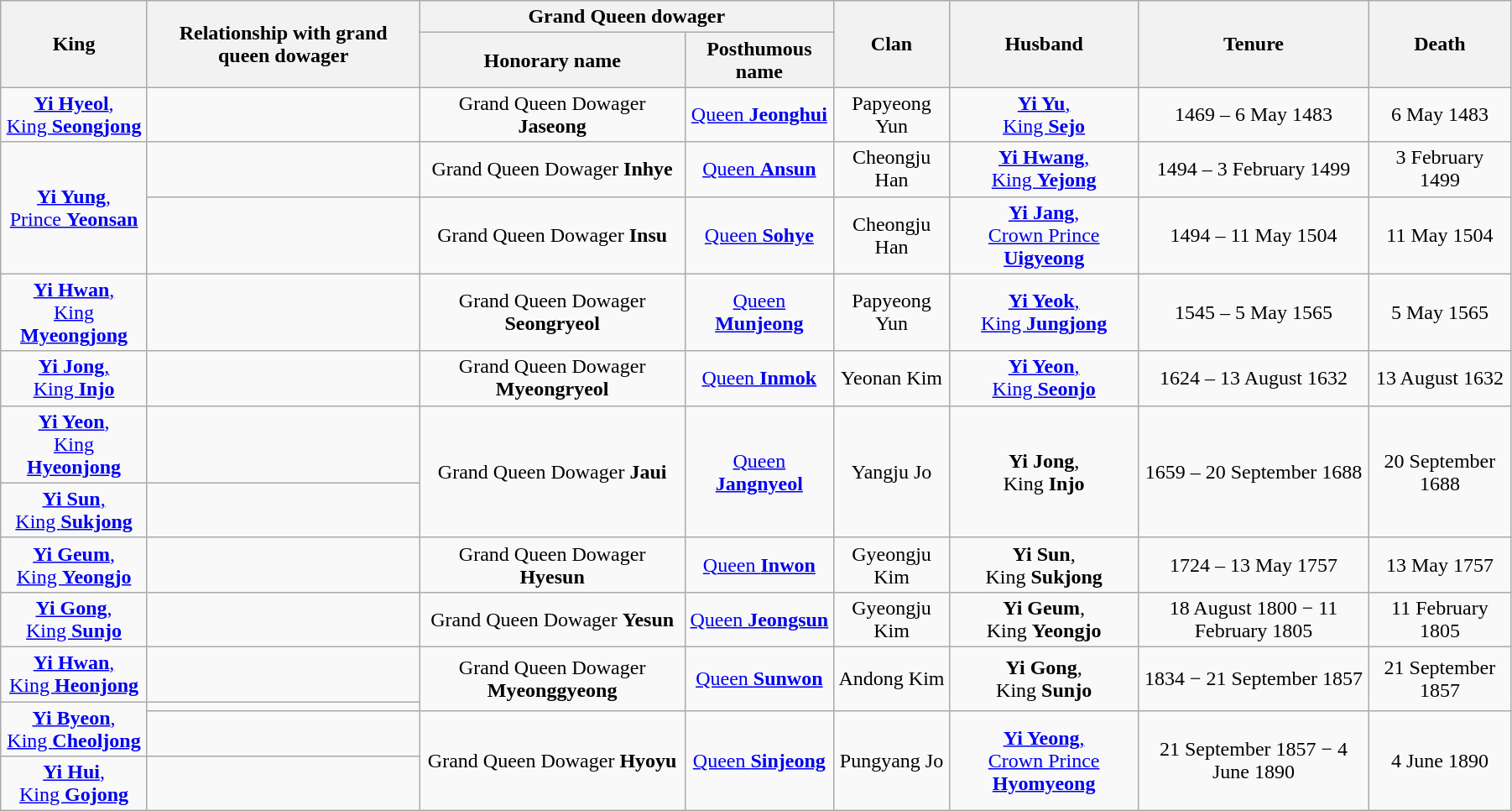<table class="wikitable" width="95%">
<tr>
<th rowspan="2">King</th>
<th rowspan="2">Relationship with grand queen dowager</th>
<th colspan="2">Grand Queen dowager</th>
<th rowspan="2">Clan</th>
<th rowspan="2">Husband</th>
<th rowspan="2">Tenure</th>
<th rowspan="2">Death</th>
</tr>
<tr>
<th>Honorary name</th>
<th>Posthumous name</th>
</tr>
<tr>
<td align="center"><a href='#'><strong>Yi Hyeol</strong>,<br>King <strong>Seongjong</strong></a></td>
<td></td>
<td align="center">Grand Queen Dowager <strong>Jaseong</strong></td>
<td align="center"><a href='#'>Queen <strong>Jeonghui</strong></a></td>
<td align="center">Papyeong Yun</td>
<td align="center"><a href='#'><strong>Yi Yu</strong>,<br>King <strong>Sejo</strong></a></td>
<td align="center">1469 – 6 May 1483</td>
<td align="center">6 May 1483</td>
</tr>
<tr>
<td align="center" rowspan="2"><a href='#'><strong>Yi Yung</strong>,<br>Prince <strong>Yeonsan</strong></a></td>
<td></td>
<td align="center">Grand Queen Dowager <strong>Inhye</strong></td>
<td align="center"><a href='#'>Queen <strong>Ansun</strong></a></td>
<td align="center">Cheongju Han</td>
<td align="center"><a href='#'><strong>Yi Hwang</strong>,<br>King <strong>Yejong</strong></a></td>
<td align="center">1494 – 3 February 1499</td>
<td align="center">3 February 1499</td>
</tr>
<tr>
<td></td>
<td align="center">Grand Queen Dowager <strong>Insu</strong></td>
<td align="center"><a href='#'>Queen <strong>Sohye</strong></a></td>
<td align="center">Cheongju Han</td>
<td align="center"><a href='#'><strong>Yi Jang</strong>,<br>Crown Prince <strong>Uigyeong</strong></a></td>
<td align="center">1494 – 11 May 1504</td>
<td align="center">11 May 1504</td>
</tr>
<tr>
<td align="center"><a href='#'><strong>Yi Hwan</strong>,<br>King <strong>Myeongjong</strong></a></td>
<td></td>
<td align="center">Grand Queen Dowager <strong>Seongryeol</strong></td>
<td align="center"><a href='#'>Queen <strong>Munjeong</strong></a></td>
<td align="center">Papyeong Yun</td>
<td align="center"><a href='#'><strong>Yi Yeok</strong>,<br>King <strong>Jungjong</strong></a></td>
<td align="center">1545 – 5 May 1565</td>
<td align="center">5 May 1565</td>
</tr>
<tr>
<td align="center"><a href='#'><strong>Yi Jong</strong>,<br>King <strong>Injo</strong></a></td>
<td></td>
<td align="center">Grand Queen Dowager <strong>Myeongryeol</strong></td>
<td align="center"><a href='#'>Queen <strong>Inmok</strong></a></td>
<td align="center">Yeonan Kim</td>
<td align="center"><a href='#'><strong>Yi Yeon</strong>,<br>King <strong>Seonjo</strong></a></td>
<td align="center">1624 – 13 August 1632</td>
<td align="center">13 August 1632</td>
</tr>
<tr>
<td align="center"><a href='#'><strong>Yi Yeon</strong>,<br>King <strong>Hyeonjong</strong></a></td>
<td></td>
<td align="center" rowspan="2">Grand Queen Dowager <strong>Jaui</strong></td>
<td align="center" rowspan="2"><a href='#'>Queen <strong>Jangnyeol</strong></a></td>
<td align="center" rowspan="2">Yangju Jo</td>
<td align="center" rowspan="2"><strong>Yi Jong</strong>,<br>King <strong>Injo</strong></td>
<td align="center" rowspan="2">1659 – 20 September 1688</td>
<td align="center" rowspan="2">20 September 1688</td>
</tr>
<tr>
<td align="center"><a href='#'><strong>Yi Sun</strong>,<br>King <strong>Sukjong</strong></a></td>
<td></td>
</tr>
<tr>
<td align="center"><a href='#'><strong>Yi Geum</strong>,<br>King <strong>Yeongjo</strong></a></td>
<td></td>
<td align="center">Grand Queen Dowager <strong>Hyesun</strong></td>
<td align="center"><a href='#'>Queen <strong>Inwon</strong></a></td>
<td align="center">Gyeongju Kim</td>
<td align="center"><strong>Yi Sun</strong>,<br>King <strong>Sukjong</strong></td>
<td align="center">1724 – 13 May 1757</td>
<td align="center">13 May 1757</td>
</tr>
<tr>
<td align="center"><a href='#'><strong>Yi Gong</strong>,<br>King <strong>Sunjo</strong></a></td>
<td></td>
<td align="center">Grand Queen Dowager <strong>Yesun</strong></td>
<td align="center"><a href='#'>Queen <strong>Jeongsun</strong></a></td>
<td align="center">Gyeongju Kim</td>
<td align="center"><strong>Yi Geum</strong>,<br>King <strong>Yeongjo</strong></td>
<td align="center">18 August 1800 − 11 February 1805</td>
<td align="center">11 February 1805</td>
</tr>
<tr>
<td align="center"><a href='#'><strong>Yi Hwan</strong>,<br>King <strong>Heonjong</strong></a></td>
<td></td>
<td align="center" rowspan="2">Grand Queen Dowager <strong>Myeonggyeong</strong></td>
<td align="center" rowspan="2"><a href='#'>Queen <strong>Sunwon</strong></a></td>
<td align="center" rowspan="2">Andong Kim</td>
<td align="center" rowspan="2"><strong>Yi Gong</strong>,<br>King <strong>Sunjo</strong></td>
<td align="center" rowspan="2">1834 − 21 September 1857</td>
<td align="center" rowspan="2">21 September 1857</td>
</tr>
<tr>
<td align="center" rowspan="2"><a href='#'><strong>Yi Byeon</strong>,<br>King <strong>Cheoljong</strong></a></td>
<td></td>
</tr>
<tr>
<td></td>
<td align="center" rowspan="2">Grand Queen Dowager <strong>Hyoyu</strong></td>
<td align="center" rowspan="2"><a href='#'>Queen <strong>Sinjeong</strong></a></td>
<td align="center" rowspan="2">Pungyang Jo</td>
<td align="center" rowspan="2"><a href='#'><strong>Yi Yeong</strong>,<br>Crown Prince <strong>Hyomyeong</strong></a></td>
<td align="center" rowspan="2">21 September 1857 − 4 June 1890</td>
<td align="center" rowspan="2">4 June 1890</td>
</tr>
<tr>
<td align="center"><a href='#'><strong>Yi Hui</strong>,<br>King <strong>Gojong</strong></a></td>
<td></td>
</tr>
</table>
